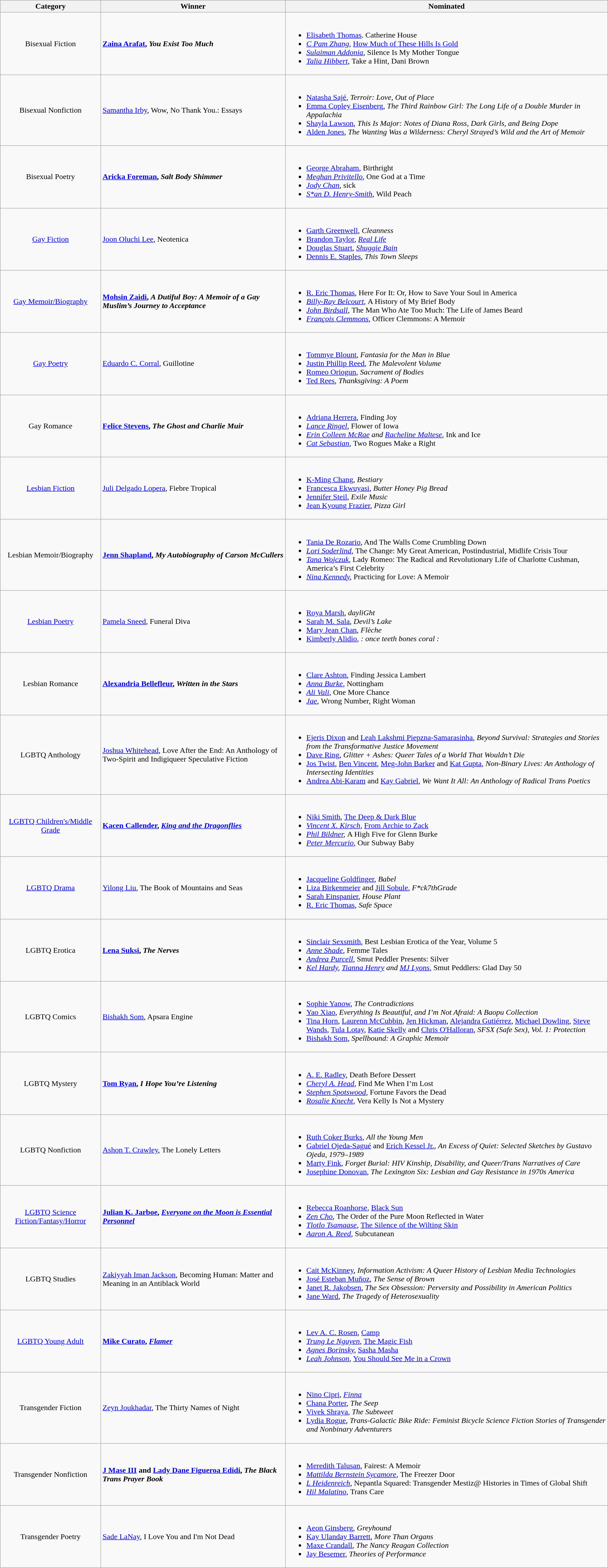<table class="wikitable" width="100%">
<tr>
<th>Category</th>
<th>Winner</th>
<th>Nominated</th>
</tr>
<tr>
<td align="center">Bisexual Fiction</td>
<td><strong><a href='#'>Zaina Arafat</a>, <em>You Exist Too Much<strong><em></td>
<td><br><ul><li><a href='#'>Elisabeth Thomas</a>. </em>Catherine House<em></li><li><a href='#'>C Pam Zhang</a>, </em><a href='#'>How Much of These Hills Is Gold</a><em></li><li><a href='#'>Sulaiman Addonia</a>, </em>Silence Is My Mother Tongue<em></li><li><a href='#'>Talia Hibbert</a>, </em>Take a Hint, Dani Brown<em></li></ul></td>
</tr>
<tr>
<td align="center">Bisexual Nonfiction</td>
<td></strong><a href='#'>Samantha Irby</a>, </em>Wow, No Thank You.: Essays</em></strong></td>
<td><br><ul><li><a href='#'>Natasha Sajé</a>, <em>Terroir: Love, Out of Place</em></li><li><a href='#'>Emma Copley Eisenberg</a>, <em>The Third Rainbow Girl: The Long Life of a Double Murder in Appalachia</em></li><li><a href='#'>Shayla Lawson</a>, <em>This Is Major: Notes of Diana Ross, Dark Girls, and Being Dope</em></li><li><a href='#'>Alden Jones</a>, <em>The Wanting Was a Wilderness: Cheryl Strayed’s Wild and the Art of Memoir</em></li></ul></td>
</tr>
<tr>
<td align="center">Bisexual Poetry</td>
<td><strong><a href='#'>Aricka Foreman</a>, <em>Salt Body Shimmer<strong><em></td>
<td><br><ul><li><a href='#'>George Abraham</a>, </em>Birthright<em></li><li><a href='#'>Meghan Privitello</a>, </em>One God at a Time<em></li><li><a href='#'>Jody Chan</a>, </em>sick<em></li><li><a href='#'>S*an D. Henry-Smith</a>, </em>Wild Peach<em></li></ul></td>
</tr>
<tr>
<td align="center"><a href='#'>Gay Fiction</a></td>
<td></strong><a href='#'>Joon Oluchi Lee</a>, </em>Neotenica</em></strong></td>
<td><br><ul><li><a href='#'>Garth Greenwell</a>, <em>Cleanness</em></li><li><a href='#'>Brandon Taylor</a>, <em><a href='#'>Real Life</a></em></li><li><a href='#'>Douglas Stuart</a>, <em><a href='#'>Shuggie Bain</a></em></li><li><a href='#'>Dennis E. Staples</a>, <em>This Town Sleeps</em></li></ul></td>
</tr>
<tr>
<td align="center"><a href='#'>Gay Memoir/Biography</a></td>
<td><strong><a href='#'>Mohsin Zaidi</a>, <em>A Dutiful Boy: A Memoir of a Gay Muslim’s Journey to Acceptance<strong><em></td>
<td><br><ul><li><a href='#'>R. Eric Thomas</a>, </em>Here For It: Or, How to Save Your Soul in America<em></li><li><a href='#'>Billy-Ray Belcourt</a>, </em>A History of My Brief Body<em></li><li><a href='#'>John Birdsall</a>, </em>The Man Who Ate Too Much: The Life of James Beard<em></li><li><a href='#'>François Clemmons</a>, </em>Officer Clemmons: A Memoir<em></li></ul></td>
</tr>
<tr>
<td align="center"><a href='#'>Gay Poetry</a></td>
<td></strong><a href='#'>Eduardo C. Corral</a>, </em>Guillotine</em></strong></td>
<td><br><ul><li><a href='#'>Tommye Blount</a>, <em>Fantasia for the Man in Blue</em></li><li><a href='#'>Justin Phillip Reed</a>, <em>The Malevolent Volume</em></li><li><a href='#'>Romeo Oriogun</a>, <em>Sacrament of Bodies</em></li><li><a href='#'>Ted Rees</a>, <em>Thanksgiving: A Poem</em></li></ul></td>
</tr>
<tr>
<td align="center">Gay Romance</td>
<td><strong><a href='#'>Felice Stevens</a>, <em>The Ghost and Charlie Muir<strong><em></td>
<td><br><ul><li><a href='#'>Adriana Herrera</a>, </em>Finding Joy<em></li><li><a href='#'>Lance Ringel</a>, </em>Flower of Iowa<em></li><li><a href='#'>Erin Colleen McRae</a> and <a href='#'>Racheline Maltese</a>, </em>Ink and Ice<em></li><li><a href='#'>Cat Sebastian</a>, </em>Two Rogues Make a Right<em></li></ul></td>
</tr>
<tr>
<td align="center"><a href='#'>Lesbian Fiction</a></td>
<td></strong><a href='#'>Juli Delgado Lopera</a>, </em>Fiebre Tropical</em></strong></td>
<td><br><ul><li><a href='#'>K-Ming Chang</a>, <em>Bestiary</em></li><li><a href='#'>Francesca Ekwuyasi</a>, <em>Butter Honey Pig Bread</em></li><li><a href='#'>Jennifer Steil</a>, <em>Exile Music</em></li><li><a href='#'>Jean Kyoung Frazier</a>, <em>Pizza Girl</em></li></ul></td>
</tr>
<tr>
<td align="center">Lesbian Memoir/Biography</td>
<td><strong><a href='#'>Jenn Shapland</a>, <em>My Autobiography of Carson McCullers<strong><em></td>
<td><br><ul><li><a href='#'>Tania De Rozario</a>, </em>And The Walls Come Crumbling Down<em></li><li><a href='#'>Lori Soderlind</a>, </em>The Change: My Great American, Postindustrial, Midlife Crisis Tour<em></li><li><a href='#'>Tana Wojczuk</a>, </em>Lady Romeo: The Radical and Revolutionary Life of Charlotte Cushman, America’s First Celebrity<em></li><li><a href='#'>Nina Kennedy</a>, </em>Practicing for Love: A Memoir<em></li></ul></td>
</tr>
<tr>
<td align="center"><a href='#'>Lesbian Poetry</a></td>
<td></strong><a href='#'>Pamela Sneed</a>, </em>Funeral Diva</em></strong></td>
<td><br><ul><li><a href='#'>Roya Marsh</a>, <em>dayliGht</em></li><li><a href='#'>Sarah M. Sala</a>, <em>Devil’s Lake</em></li><li><a href='#'>Mary Jean Chan</a>, <em>Flèche</em></li><li><a href='#'>Kimberly Alidio</a>, <em>: once teeth bones coral :</em></li></ul></td>
</tr>
<tr>
<td align="center">Lesbian Romance</td>
<td><strong><a href='#'>Alexandria Bellefleur</a>, <em>Written in the Stars<strong><em></td>
<td><br><ul><li><a href='#'>Clare Ashton</a>, </em>Finding Jessica Lambert<em></li><li><a href='#'>Anna Burke</a>, </em>Nottingham<em></li><li><a href='#'>Ali Vali</a>, </em>One More Chance<em></li><li><a href='#'>Jae</a>, </em>Wrong Number, Right Woman<em></li></ul></td>
</tr>
<tr>
<td align="center">LGBTQ Anthology</td>
<td></strong><a href='#'>Joshua Whitehead</a>, </em>Love After the End: An Anthology of Two-Spirit and Indigiqueer Speculative Fiction</em></strong></td>
<td><br><ul><li><a href='#'>Ejeris Dixon</a> and <a href='#'>Leah Lakshmi Piepzna-Samarasinha</a>, <em>Beyond Survival: Strategies and Stories from the Transformative Justice Movement</em></li><li><a href='#'>Dave Ring</a>, <em>Glitter + Ashes: Queer Tales of a World That Wouldn’t Die</em></li><li><a href='#'>Jos Twist</a>, <a href='#'>Ben Vincent</a>, <a href='#'>Meg-John Barker</a> and <a href='#'>Kat Gupta</a>, <em>Non-Binary Lives: An Anthology of Intersecting Identities</em></li><li><a href='#'>Andrea Abi-Karam</a> and <a href='#'>Kay Gabriel</a>, <em>We Want It All: An Anthology of Radical Trans Poetics</em></li></ul></td>
</tr>
<tr>
<td align="center"><a href='#'>LGBTQ Children's/Middle Grade</a></td>
<td><strong><a href='#'>Kacen Callender</a>, <em><a href='#'>King and the Dragonflies</a><strong><em></td>
<td><br><ul><li><a href='#'>Niki Smith</a>, </em><a href='#'>The Deep & Dark Blue</a><em></li><li><a href='#'>Vincent X. Kirsch</a>, </em><a href='#'>From Archie to Zack</a><em></li><li><a href='#'>Phil Bildner</a>, </em>A High Five for Glenn Burke<em></li><li><a href='#'>Peter Mercurio</a>, </em>Our Subway Baby<em></li></ul></td>
</tr>
<tr>
<td align="center"><a href='#'>LGBTQ Drama</a></td>
<td></strong><a href='#'>Yilong Liu</a>, </em>The Book of Mountains and Seas</em></strong></td>
<td><br><ul><li><a href='#'>Jacqueline Goldfinger</a>, <em>Babel</em></li><li><a href='#'>Liza Birkenmeier</a> and <a href='#'>Jill Sobule</a>, <em>F*ck7thGrade</em></li><li><a href='#'>Sarah Einspanier</a>, <em>House Plant</em></li><li><a href='#'>R. Eric Thomas</a>, <em>Safe Space</em></li></ul></td>
</tr>
<tr>
<td align="center">LGBTQ Erotica</td>
<td><strong><a href='#'>Lena Suksi</a>, <em>The Nerves<strong><em></td>
<td><br><ul><li><a href='#'>Sinclair Sexsmith</a>, </em>Best Lesbian Erotica of the Year, Volume 5<em></li><li><a href='#'>Anne Shade</a>, </em>Femme Tales<em></li><li><a href='#'>Andrea Purcell</a>, </em>Smut Peddler Presents: Silver<em></li><li><a href='#'>Kel Hardy</a>, <a href='#'>Tianna Henry</a> and <a href='#'>MJ Lyons</a>, </em>Smut Peddlers: Glad Day 50<em></li></ul></td>
</tr>
<tr>
<td align="center">LGBTQ Comics</td>
<td></strong><a href='#'>Bishakh Som</a>, </em>Apsara Engine</em></strong></td>
<td><br><ul><li><a href='#'>Sophie Yanow</a>, <em>The Contradictions</em></li><li><a href='#'>Yao Xiao</a>, <em>Everything Is Beautiful, and I’m Not Afraid: A Baopu Collection</em></li><li><a href='#'>Tina Horn</a>, <a href='#'>Laurenn McCubbin</a>, <a href='#'>Jen Hickman</a>, <a href='#'>Alejandra Gutiérrez</a>, <a href='#'>Michael Dowling</a>, <a href='#'>Steve Wands</a>, <a href='#'>Tula Lotay</a>, <a href='#'>Katie Skelly</a> and <a href='#'>Chris O'Halloran</a>, <em>SFSX (Safe Sex), Vol. 1: Protection</em></li><li><a href='#'>Bishakh Som</a>, <em>Spellbound: A Graphic Memoir</em></li></ul></td>
</tr>
<tr>
<td align="center">LGBTQ Mystery</td>
<td><strong><a href='#'>Tom Ryan</a>, <em>I Hope You’re Listening<strong><em></td>
<td><br><ul><li><a href='#'>A. E. Radley</a>, </em>Death Before Dessert<em></li><li><a href='#'>Cheryl A. Head</a>, </em>Find Me When I’m Lost<em></li><li><a href='#'>Stephen Spotswood</a>, </em>Fortune Favors the Dead<em></li><li><a href='#'>Rosalie Knecht</a>, </em>Vera Kelly Is Not a Mystery<em></li></ul></td>
</tr>
<tr>
<td align="center">LGBTQ Nonfiction</td>
<td></strong><a href='#'>Ashon T. Crawley</a>, </em>The Lonely Letters</em></strong></td>
<td><br><ul><li><a href='#'>Ruth Coker Burks</a>, <em>All the Young Men</em></li><li><a href='#'>Gabriel Ojeda-Sagué</a> and <a href='#'>Erich Kessel Jr.</a>, <em>An Excess of Quiet: Selected Sketches by Gustavo Ojeda, 1979–1989</em></li><li><a href='#'>Marty Fink</a>, <em>Forget Burial: HIV Kinship, Disability, and Queer/Trans Narratives of Care</em></li><li><a href='#'>Josephine Donovan</a>, <em>The Lexington Six: Lesbian and Gay Resistance in 1970s America</em></li></ul></td>
</tr>
<tr>
<td align="center"><a href='#'>LGBTQ Science Fiction/Fantasy/Horror</a></td>
<td><strong><a href='#'>Julian K. Jarboe</a>, <em><a href='#'>Everyone on the Moon is Essential Personnel</a><strong><em></td>
<td><br><ul><li><a href='#'>Rebecca Roanhorse</a>, </em><a href='#'>Black Sun</a><em></li><li><a href='#'>Zen Cho</a>, </em>The Order of the Pure Moon Reflected in Water<em></li><li><a href='#'>Tlotlo Tsamaase</a>, </em><a href='#'>The Silence of the Wilting Skin</a><em></li><li><a href='#'>Aaron A. Reed</a>, </em>Subcutanean<em></li></ul></td>
</tr>
<tr>
<td align="center">LGBTQ Studies</td>
<td></strong><a href='#'>Zakiyyah Iman Jackson</a>, </em>Becoming Human: Matter and Meaning in an Antiblack World</em></strong></td>
<td><br><ul><li><a href='#'>Cait McKinney</a>, <em>Information Activism: A Queer History of Lesbian Media Technologies</em></li><li><a href='#'>José Esteban Muñoz</a>, <em>The Sense of Brown</em></li><li><a href='#'>Janet R. Jakobsen</a>, <em>The Sex Obsession: Perversity and Possibility in American Politics</em></li><li><a href='#'>Jane Ward</a>, <em>The Tragedy of Heterosexuality</em></li></ul></td>
</tr>
<tr>
<td align="center"><a href='#'>LGBTQ Young Adult</a></td>
<td><strong><a href='#'>Mike Curato</a>, <em><a href='#'>Flamer</a><strong><em></td>
<td><br><ul><li><a href='#'>Lev A. C. Rosen</a>, </em><a href='#'>Camp</a><em></li><li><a href='#'>Trung Le Nguyen</a>, </em><a href='#'>The Magic Fish</a><em></li><li><a href='#'>Agnes Borinsky</a>, </em><a href='#'>Sasha Masha</a><em></li><li><a href='#'>Leah Johnson</a>, </em><a href='#'>You Should See Me in a Crown</a><em></li></ul></td>
</tr>
<tr>
<td align="center">Transgender Fiction</td>
<td></strong><a href='#'>Zeyn Joukhadar</a>, </em>The Thirty Names of Night</em></strong></td>
<td><br><ul><li><a href='#'>Nino Cipri</a>, <em><a href='#'>Finna</a></em></li><li><a href='#'>Chana Porter</a>, <em>The Seep</em></li><li><a href='#'>Vivek Shraya</a>, <em>The Subtweet</em></li><li><a href='#'>Lydia Rogue</a>, <em>Trans-Galactic Bike Ride: Feminist Bicycle Science Fiction Stories of Transgender and Nonbinary Adventurers</em></li></ul></td>
</tr>
<tr>
<td align="center">Transgender Nonfiction</td>
<td><strong><a href='#'>J Mase III</a> and <a href='#'>Lady Dane Figueroa Edidi</a>, <em>The Black Trans Prayer Book<strong><em></td>
<td><br><ul><li><a href='#'>Meredith Talusan</a>, </em>Fairest: A Memoir<em></li><li><a href='#'>Mattilda Bernstein Sycamore</a>, </em>The Freezer Door<em></li><li><a href='#'>L Heidenreich</a>, </em>Nepantla Squared: Transgender Mestiz@ Histories in Times of Global Shift<em></li><li><a href='#'>Hil Malatino</a>, </em>Trans Care<em></li></ul></td>
</tr>
<tr>
<td align="center">Transgender Poetry</td>
<td></strong><a href='#'>Sade LaNay</a>, </em>I Love You and I'm Not Dead</em></strong></td>
<td><br><ul><li><a href='#'>Aeon Ginsberg</a>, <em>Greyhound</em></li><li><a href='#'>Kay Ulanday Barrett</a>, <em>More Than Organs</em></li><li><a href='#'>Maxe Crandall</a>, <em>The Nancy Reagan Collection</em></li><li><a href='#'>Jay Besemer</a>, <em>Theories of Performance</em></li></ul></td>
</tr>
</table>
